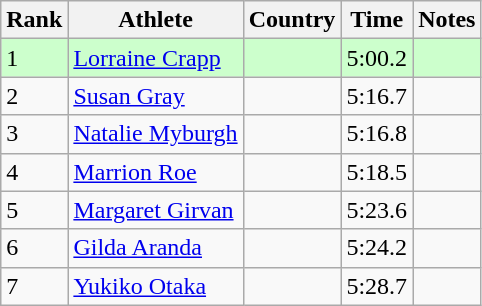<table class="wikitable">
<tr>
<th>Rank</th>
<th>Athlete</th>
<th>Country</th>
<th>Time</th>
<th>Notes</th>
</tr>
<tr bgcolor=#CCFFCC>
<td>1</td>
<td><a href='#'>Lorraine Crapp</a></td>
<td></td>
<td>5:00.2</td>
<td align=center></td>
</tr>
<tr>
<td>2</td>
<td><a href='#'>Susan Gray</a></td>
<td></td>
<td>5:16.7</td>
<td align=center></td>
</tr>
<tr>
<td>3</td>
<td><a href='#'>Natalie Myburgh</a></td>
<td></td>
<td>5:16.8</td>
<td align=center></td>
</tr>
<tr>
<td>4</td>
<td><a href='#'>Marrion Roe</a></td>
<td></td>
<td>5:18.5</td>
<td align=center></td>
</tr>
<tr>
<td>5</td>
<td><a href='#'>Margaret Girvan</a></td>
<td></td>
<td>5:23.6</td>
<td align=center></td>
</tr>
<tr>
<td>6</td>
<td><a href='#'>Gilda Aranda</a></td>
<td></td>
<td>5:24.2</td>
<td align=center></td>
</tr>
<tr>
<td>7</td>
<td><a href='#'>Yukiko Otaka</a></td>
<td></td>
<td>5:28.7</td>
<td align=center></td>
</tr>
</table>
